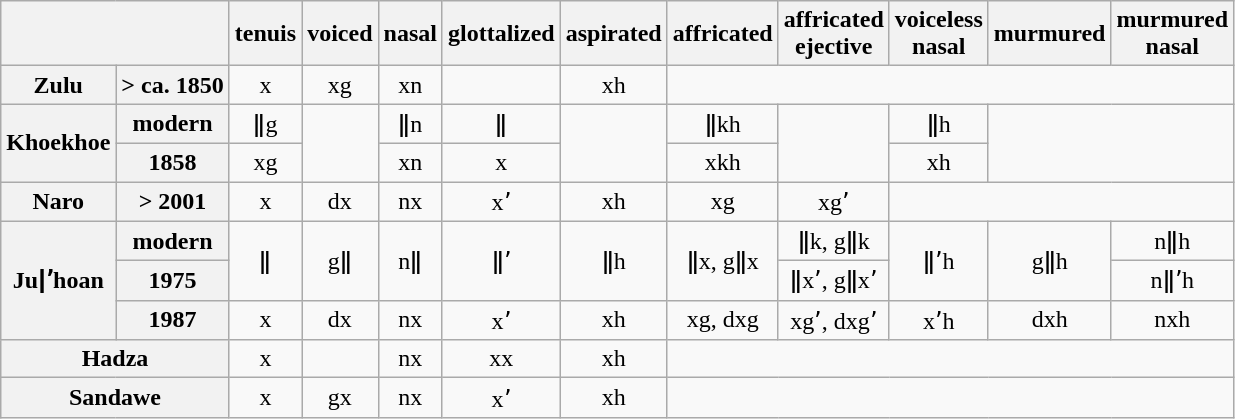<table class=wikitable>
<tr>
<th colspan=2></th>
<th>tenuis</th>
<th>voiced</th>
<th>nasal</th>
<th>glottalized</th>
<th>aspirated</th>
<th>affricated</th>
<th>affricated<br>ejective</th>
<th>voiceless <br>nasal</th>
<th>murmured</th>
<th>murmured <br>nasal</th>
</tr>
<tr align=center>
<th>Zulu</th>
<th>> ca. 1850</th>
<td>x</td>
<td>xg</td>
<td>xn</td>
<td></td>
<td>xh</td>
<td colspan=5></td>
</tr>
<tr align=center>
<th rowspan=2>Khoekhoe</th>
<th>modern</th>
<td>ǁg</td>
<td rowspan=2></td>
<td>ǁn</td>
<td>ǁ</td>
<td rowspan=2></td>
<td>ǁkh</td>
<td rowspan=2></td>
<td>ǁh</td>
<td rowspan=2 colspan=2></td>
</tr>
<tr align=center>
<th>1858</th>
<td>xg</td>
<td>xn</td>
<td>x</td>
<td>xkh</td>
<td>xh</td>
</tr>
<tr align=center>
<th>Naro</th>
<th>> 2001</th>
<td>x</td>
<td>dx</td>
<td>nx</td>
<td>xʼ</td>
<td>xh</td>
<td>xg</td>
<td>xgʼ</td>
<td colspan=3></td>
</tr>
<tr align=center>
<th rowspan=3>Juǀʼhoan</th>
<th>modern</th>
<td rowspan=2>ǁ</td>
<td rowspan=2>gǁ</td>
<td rowspan=2>nǁ</td>
<td rowspan=2>ǁʼ</td>
<td rowspan=2>ǁh</td>
<td rowspan=2>ǁx, gǁx</td>
<td>ǁk, gǁk</td>
<td rowspan=2>ǁʼh</td>
<td rowspan=2>gǁh</td>
<td>nǁh</td>
</tr>
<tr align=center>
<th>1975</th>
<td>ǁxʼ, gǁxʼ</td>
<td>nǁʼh</td>
</tr>
<tr align=center>
<th>1987</th>
<td>x</td>
<td>dx</td>
<td>nx</td>
<td>xʼ</td>
<td>xh</td>
<td>xg, dxg</td>
<td>xgʼ, dxgʼ</td>
<td>xʼh</td>
<td>dxh</td>
<td>nxh</td>
</tr>
<tr align=center>
<th colspan=2>Hadza</th>
<td>x</td>
<td></td>
<td>nx</td>
<td>xx</td>
<td>xh</td>
<td colspan=5></td>
</tr>
<tr align=center>
<th colspan=2>Sandawe</th>
<td>x</td>
<td>gx</td>
<td>nx</td>
<td>xʼ</td>
<td>xh</td>
<td colspan=5></td>
</tr>
</table>
